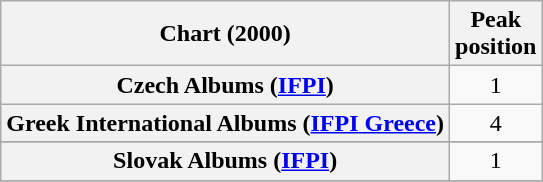<table class="wikitable sortable plainrowheaders">
<tr>
<th>Chart (2000)</th>
<th>Peak<br>position</th>
</tr>
<tr>
<th scope="row">Czech Albums (<a href='#'>IFPI</a>)</th>
<td align="center">1</td>
</tr>
<tr>
<th scope="row">Greek International Albums (<a href='#'>IFPI Greece</a>)</th>
<td align="center">4</td>
</tr>
<tr>
</tr>
<tr>
<th scope="row">Slovak Albums (<a href='#'>IFPI</a>)</th>
<td style="text-align:center;">1</td>
</tr>
<tr>
</tr>
</table>
